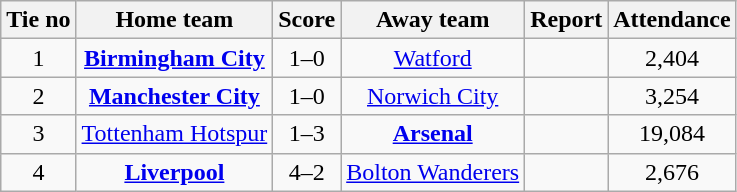<table class="wikitable" style="text-align: center">
<tr>
<th>Tie no</th>
<th>Home team</th>
<th>Score</th>
<th>Away team</th>
<th>Report</th>
<th>Attendance</th>
</tr>
<tr>
<td>1</td>
<td><strong><a href='#'>Birmingham City</a></strong></td>
<td>1–0</td>
<td><a href='#'>Watford</a></td>
<td></td>
<td>2,404</td>
</tr>
<tr>
<td>2</td>
<td><strong><a href='#'>Manchester City</a></strong></td>
<td>1–0</td>
<td><a href='#'>Norwich City</a></td>
<td></td>
<td>3,254</td>
</tr>
<tr>
<td>3</td>
<td><a href='#'>Tottenham Hotspur</a></td>
<td>1–3</td>
<td><strong><a href='#'>Arsenal</a></strong></td>
<td></td>
<td>19,084</td>
</tr>
<tr>
<td>4</td>
<td><strong><a href='#'>Liverpool</a></strong></td>
<td>4–2</td>
<td><a href='#'>Bolton Wanderers</a></td>
<td></td>
<td>2,676</td>
</tr>
</table>
